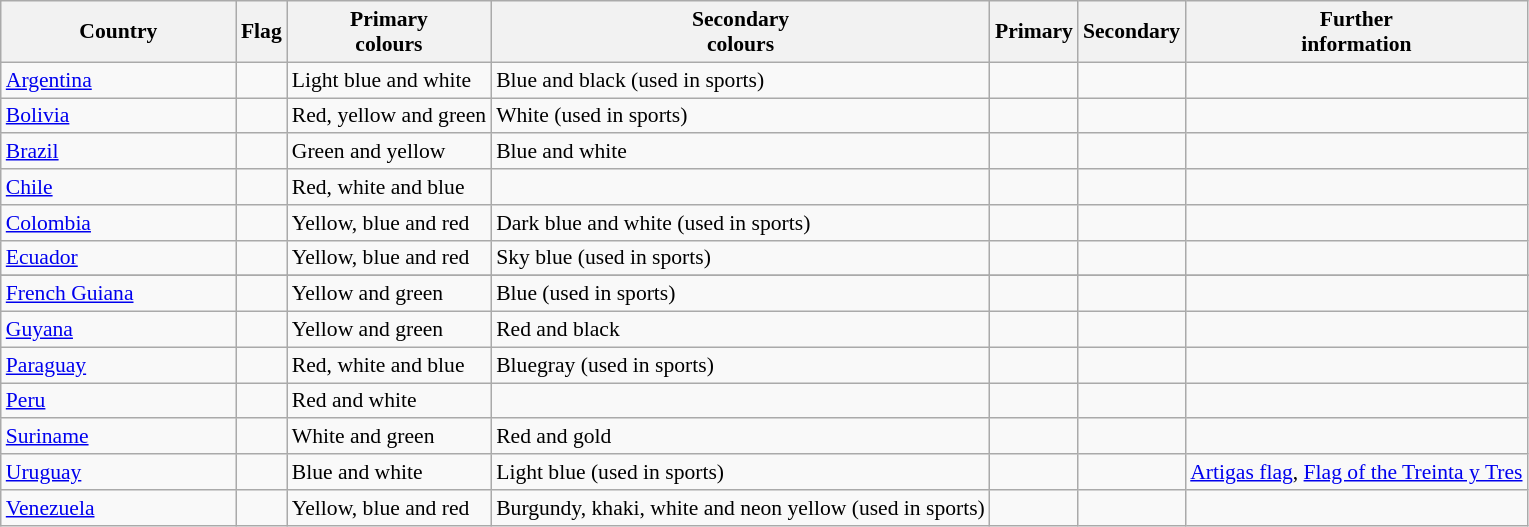<table class="wikitable sortable" style="font-size:90%">
<tr>
<th style="width:150px">Country</th>
<th class="unsortable">Flag</th>
<th>Primary<br>colours</th>
<th>Secondary<br>colours</th>
<th>Primary</th>
<th>Secondary</th>
<th>Further<br>information</th>
</tr>
<tr>
<td><a href='#'>Argentina</a></td>
<td style="text-align:center"></td>
<td>Light blue and white</td>
<td>Blue and black (used in sports)</td>
<td></td>
<td></td>
<td></td>
</tr>
<tr>
<td><a href='#'>Bolivia</a></td>
<td style="text-align:center"></td>
<td>Red, yellow and green</td>
<td>White (used in sports)</td>
<td></td>
<td></td>
<td></td>
</tr>
<tr>
<td><a href='#'>Brazil</a></td>
<td style="text-align:center"></td>
<td>Green and yellow</td>
<td>Blue and white</td>
<td></td>
<td></td>
<td></td>
</tr>
<tr>
<td><a href='#'>Chile</a></td>
<td style="text-align:center"></td>
<td>Red, white and blue</td>
<td></td>
<td></td>
<td></td>
<td></td>
</tr>
<tr>
<td><a href='#'>Colombia</a></td>
<td style="text-align:center"></td>
<td>Yellow, blue and red</td>
<td>Dark blue and white (used in sports)</td>
<td></td>
<td></td>
<td></td>
</tr>
<tr>
<td><a href='#'>Ecuador</a></td>
<td style="text-align:center"></td>
<td>Yellow, blue and red</td>
<td>Sky blue (used in sports)</td>
<td></td>
<td></td>
<td></td>
</tr>
<tr>
</tr>
<tr>
<td><a href='#'>French Guiana</a></td>
<td style="text-align:center"></td>
<td>Yellow and green</td>
<td>Blue (used in sports)</td>
<td></td>
<td></td>
<td></td>
</tr>
<tr>
<td><a href='#'>Guyana</a></td>
<td style="text-align:center"></td>
<td>Yellow and green</td>
<td>Red and black</td>
<td></td>
<td></td>
<td></td>
</tr>
<tr>
<td><a href='#'>Paraguay</a></td>
<td style="text-align:center"></td>
<td>Red, white and blue</td>
<td>Bluegray (used in sports)</td>
<td></td>
<td></td>
<td></td>
</tr>
<tr>
<td><a href='#'>Peru</a></td>
<td style="text-align:center"></td>
<td>Red and white</td>
<td></td>
<td></td>
<td></td>
<td></td>
</tr>
<tr>
<td><a href='#'>Suriname</a></td>
<td style="text-align:center"></td>
<td>White and green</td>
<td>Red and gold</td>
<td></td>
<td></td>
<td></td>
</tr>
<tr>
<td><a href='#'>Uruguay</a></td>
<td style="text-align:center"></td>
<td>Blue and white</td>
<td>Light blue (used in sports)</td>
<td></td>
<td> </td>
<td><a href='#'>Artigas flag</a>, <a href='#'>Flag of the Treinta y Tres</a></td>
</tr>
<tr>
<td><a href='#'>Venezuela</a></td>
<td style="text-align:center"></td>
<td>Yellow, blue and red</td>
<td>Burgundy, khaki, white and neon yellow (used in sports)</td>
<td></td>
<td></td>
<td></td>
</tr>
</table>
